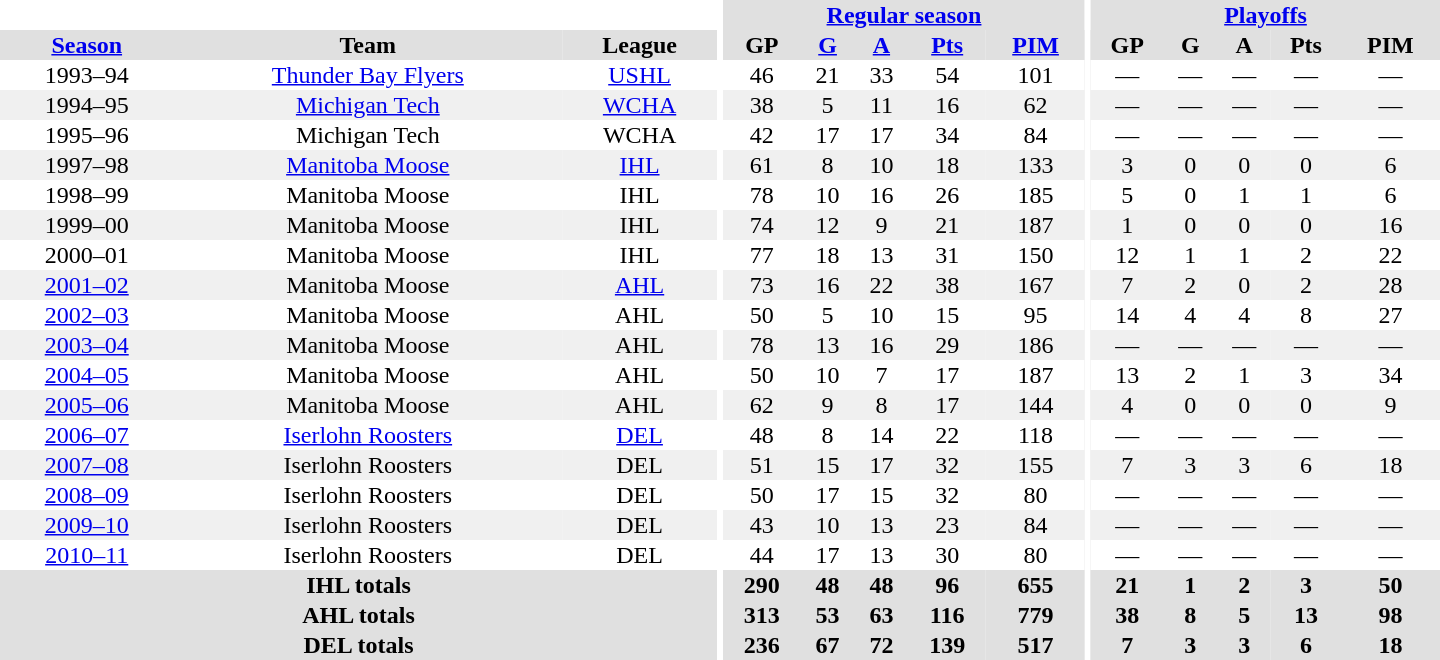<table border="0" cellpadding="1" cellspacing="0" style="text-align:center; width:60em">
<tr bgcolor="#e0e0e0">
<th colspan="3"  bgcolor="#ffffff"></th>
<th rowspan="99" bgcolor="#ffffff"></th>
<th colspan="5"><a href='#'>Regular season</a></th>
<th rowspan="99" bgcolor="#ffffff"></th>
<th colspan="5"><a href='#'>Playoffs</a></th>
</tr>
<tr bgcolor="#e0e0e0">
<th><a href='#'>Season</a></th>
<th>Team</th>
<th>League</th>
<th>GP</th>
<th><a href='#'>G</a></th>
<th><a href='#'>A</a></th>
<th><a href='#'>Pts</a></th>
<th><a href='#'>PIM</a></th>
<th>GP</th>
<th>G</th>
<th>A</th>
<th>Pts</th>
<th>PIM</th>
</tr>
<tr ALIGN="center">
<td>1993–94</td>
<td><a href='#'>Thunder Bay Flyers</a></td>
<td><a href='#'>USHL</a></td>
<td>46</td>
<td>21</td>
<td>33</td>
<td>54</td>
<td>101</td>
<td>—</td>
<td>—</td>
<td>—</td>
<td>—</td>
<td>—</td>
</tr>
<tr ALIGN="center" bgcolor="#f0f0f0">
<td>1994–95</td>
<td><a href='#'>Michigan Tech</a></td>
<td><a href='#'>WCHA</a></td>
<td>38</td>
<td>5</td>
<td>11</td>
<td>16</td>
<td>62</td>
<td>—</td>
<td>—</td>
<td>—</td>
<td>—</td>
<td>—</td>
</tr>
<tr ALIGN="center">
<td>1995–96</td>
<td>Michigan Tech</td>
<td>WCHA</td>
<td>42</td>
<td>17</td>
<td>17</td>
<td>34</td>
<td>84</td>
<td>—</td>
<td>—</td>
<td>—</td>
<td>—</td>
<td>—</td>
</tr>
<tr ALIGN="center" bgcolor="#f0f0f0">
<td>1997–98</td>
<td><a href='#'>Manitoba Moose</a></td>
<td><a href='#'>IHL</a></td>
<td>61</td>
<td>8</td>
<td>10</td>
<td>18</td>
<td>133</td>
<td>3</td>
<td>0</td>
<td>0</td>
<td>0</td>
<td>6</td>
</tr>
<tr ALIGN="center">
<td>1998–99</td>
<td>Manitoba Moose</td>
<td>IHL</td>
<td>78</td>
<td>10</td>
<td>16</td>
<td>26</td>
<td>185</td>
<td>5</td>
<td>0</td>
<td>1</td>
<td>1</td>
<td>6</td>
</tr>
<tr ALIGN="center" bgcolor="#f0f0f0">
<td>1999–00</td>
<td>Manitoba Moose</td>
<td>IHL</td>
<td>74</td>
<td>12</td>
<td>9</td>
<td>21</td>
<td>187</td>
<td>1</td>
<td>0</td>
<td>0</td>
<td>0</td>
<td>16</td>
</tr>
<tr ALIGN="center">
<td>2000–01</td>
<td>Manitoba Moose</td>
<td>IHL</td>
<td>77</td>
<td>18</td>
<td>13</td>
<td>31</td>
<td>150</td>
<td>12</td>
<td>1</td>
<td>1</td>
<td>2</td>
<td>22</td>
</tr>
<tr ALIGN="center" bgcolor="#f0f0f0">
<td><a href='#'>2001–02</a></td>
<td>Manitoba Moose</td>
<td><a href='#'>AHL</a></td>
<td>73</td>
<td>16</td>
<td>22</td>
<td>38</td>
<td>167</td>
<td>7</td>
<td>2</td>
<td>0</td>
<td>2</td>
<td>28</td>
</tr>
<tr ALIGN="center">
<td><a href='#'>2002–03</a></td>
<td>Manitoba Moose</td>
<td>AHL</td>
<td>50</td>
<td>5</td>
<td>10</td>
<td>15</td>
<td>95</td>
<td>14</td>
<td>4</td>
<td>4</td>
<td>8</td>
<td>27</td>
</tr>
<tr ALIGN="center" bgcolor="#f0f0f0">
<td><a href='#'>2003–04</a></td>
<td>Manitoba Moose</td>
<td>AHL</td>
<td>78</td>
<td>13</td>
<td>16</td>
<td>29</td>
<td>186</td>
<td>—</td>
<td>—</td>
<td>—</td>
<td>—</td>
<td>—</td>
</tr>
<tr ALIGN="center">
<td><a href='#'>2004–05</a></td>
<td>Manitoba Moose</td>
<td>AHL</td>
<td>50</td>
<td>10</td>
<td>7</td>
<td>17</td>
<td>187</td>
<td>13</td>
<td>2</td>
<td>1</td>
<td>3</td>
<td>34</td>
</tr>
<tr ALIGN="center" bgcolor="#f0f0f0">
<td><a href='#'>2005–06</a></td>
<td>Manitoba Moose</td>
<td>AHL</td>
<td>62</td>
<td>9</td>
<td>8</td>
<td>17</td>
<td>144</td>
<td>4</td>
<td>0</td>
<td>0</td>
<td>0</td>
<td>9</td>
</tr>
<tr ALIGN="center">
<td><a href='#'>2006–07</a></td>
<td><a href='#'>Iserlohn Roosters</a></td>
<td><a href='#'>DEL</a></td>
<td>48</td>
<td>8</td>
<td>14</td>
<td>22</td>
<td>118</td>
<td>—</td>
<td>—</td>
<td>—</td>
<td>—</td>
<td>—</td>
</tr>
<tr ALIGN="center" bgcolor="#f0f0f0">
<td><a href='#'>2007–08</a></td>
<td>Iserlohn Roosters</td>
<td>DEL</td>
<td>51</td>
<td>15</td>
<td>17</td>
<td>32</td>
<td>155</td>
<td>7</td>
<td>3</td>
<td>3</td>
<td>6</td>
<td>18</td>
</tr>
<tr ALIGN="center">
<td><a href='#'>2008–09</a></td>
<td>Iserlohn Roosters</td>
<td>DEL</td>
<td>50</td>
<td>17</td>
<td>15</td>
<td>32</td>
<td>80</td>
<td>—</td>
<td>—</td>
<td>—</td>
<td>—</td>
<td>—</td>
</tr>
<tr ALIGN="center" bgcolor="#f0f0f0">
<td><a href='#'>2009–10</a></td>
<td>Iserlohn Roosters</td>
<td>DEL</td>
<td>43</td>
<td>10</td>
<td>13</td>
<td>23</td>
<td>84</td>
<td>—</td>
<td>—</td>
<td>—</td>
<td>—</td>
<td>—</td>
</tr>
<tr ALIGN="center">
<td><a href='#'>2010–11</a></td>
<td>Iserlohn Roosters</td>
<td>DEL</td>
<td>44</td>
<td>17</td>
<td>13</td>
<td>30</td>
<td>80</td>
<td>—</td>
<td>—</td>
<td>—</td>
<td>—</td>
<td>—</td>
</tr>
<tr align="center" bgcolor="#e0e0e0" style="font-weight:bold;">
<td colspan="3">IHL totals</td>
<td>290</td>
<td>48</td>
<td>48</td>
<td>96</td>
<td>655</td>
<td>21</td>
<td>1</td>
<td>2</td>
<td>3</td>
<td>50</td>
</tr>
<tr align="center" bgcolor="#e0e0e0" style="font-weight:bold;">
<td colspan="3">AHL totals</td>
<td>313</td>
<td>53</td>
<td>63</td>
<td>116</td>
<td>779</td>
<td>38</td>
<td>8</td>
<td>5</td>
<td>13</td>
<td>98</td>
</tr>
<tr align="center" bgcolor="#e0e0e0" style="font-weight:bold;">
<td colspan="3">DEL totals</td>
<td>236</td>
<td>67</td>
<td>72</td>
<td>139</td>
<td>517</td>
<td>7</td>
<td>3</td>
<td>3</td>
<td>6</td>
<td>18</td>
</tr>
</table>
